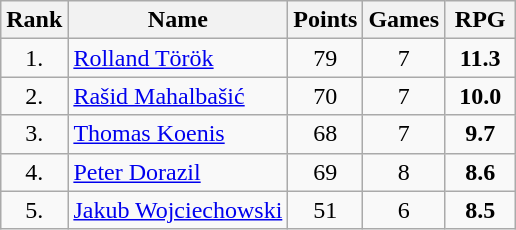<table class="wikitable" style="text-align: center;">
<tr>
<th>Rank</th>
<th>Name</th>
<th>Points</th>
<th>Games</th>
<th width=40>RPG</th>
</tr>
<tr>
<td>1.</td>
<td align="left"> <a href='#'>Rolland Török</a></td>
<td>79</td>
<td>7</td>
<td><strong>11.3</strong></td>
</tr>
<tr>
<td>2.</td>
<td align="left"> <a href='#'>Rašid Mahalbašić</a></td>
<td>70</td>
<td>7</td>
<td><strong>10.0</strong></td>
</tr>
<tr>
<td>3.</td>
<td align="left"> <a href='#'>Thomas Koenis</a></td>
<td>68</td>
<td>7</td>
<td><strong>9.7</strong></td>
</tr>
<tr>
<td>4.</td>
<td align="left"> <a href='#'>Peter Dorazil</a></td>
<td>69</td>
<td>8</td>
<td><strong>8.6</strong></td>
</tr>
<tr>
<td>5.</td>
<td align="left"> <a href='#'>Jakub Wojciechowski</a></td>
<td>51</td>
<td>6</td>
<td><strong>8.5</strong></td>
</tr>
</table>
